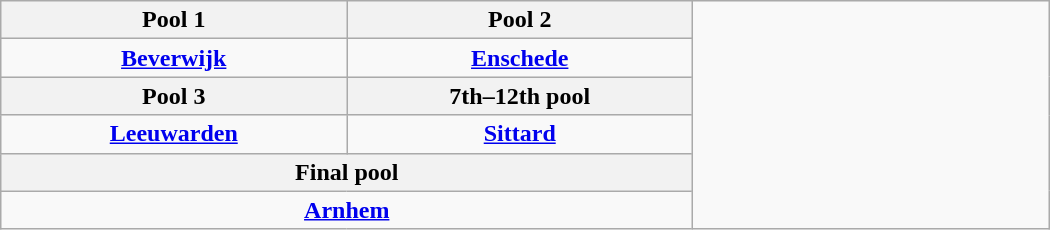<table class=wikitable style=text-align:center width=700>
<tr>
<th width=33%>Pool 1</th>
<th width=33%>Pool 2</th>
<td width=34% rowspan=6></td>
</tr>
<tr>
<td><strong><a href='#'>Beverwijk</a></strong></td>
<td><strong><a href='#'>Enschede</a></strong></td>
</tr>
<tr>
<th width=33%>Pool 3</th>
<th width=33%>7th–12th pool</th>
</tr>
<tr>
<td><strong><a href='#'>Leeuwarden</a></strong></td>
<td><strong><a href='#'>Sittard</a></strong></td>
</tr>
<tr>
<th width=33% colspan=2>Final pool</th>
</tr>
<tr>
<td colspan=2><strong><a href='#'>Arnhem</a></strong></td>
</tr>
</table>
